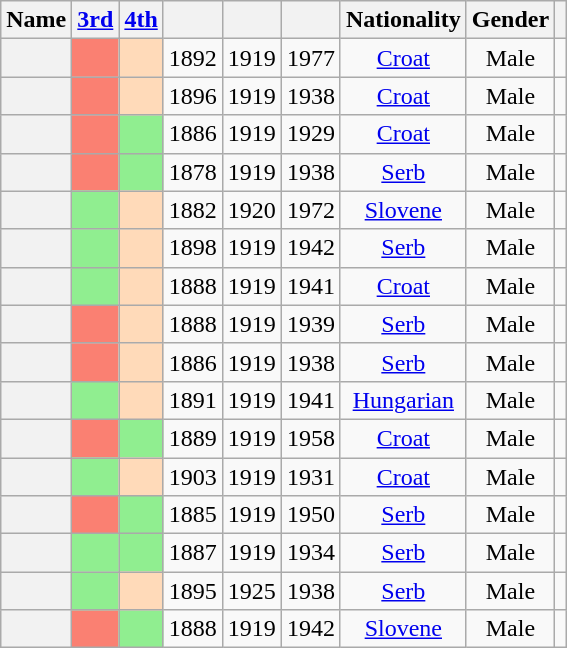<table class="wikitable sortable" style=text-align:center>
<tr>
<th scope="col">Name</th>
<th scope="col"><a href='#'>3rd</a></th>
<th scope="col"><a href='#'>4th</a></th>
<th scope="col"></th>
<th scope="col"></th>
<th scope="col"></th>
<th scope="col">Nationality</th>
<th scope="col">Gender</th>
<th scope="col" class="unsortable"></th>
</tr>
<tr>
<th align="center" scope="row" style="font-weight:normal;"></th>
<td bgcolor = Salmon></td>
<td bgcolor = PeachPuff></td>
<td>1892</td>
<td>1919</td>
<td>1977</td>
<td><a href='#'>Croat</a></td>
<td>Male</td>
<td></td>
</tr>
<tr>
<th align="center" scope="row" style="font-weight:normal;"></th>
<td bgcolor = Salmon></td>
<td bgcolor = PeachPuff></td>
<td>1896</td>
<td>1919</td>
<td>1938</td>
<td><a href='#'>Croat</a></td>
<td>Male</td>
<td></td>
</tr>
<tr>
<th align="center" scope="row" style="font-weight:normal;"></th>
<td bgcolor = Salmon></td>
<td bgcolor = LightGreen></td>
<td>1886</td>
<td>1919</td>
<td>1929</td>
<td><a href='#'>Croat</a></td>
<td>Male</td>
<td></td>
</tr>
<tr>
<th align="center" scope="row" style="font-weight:normal;"></th>
<td bgcolor = Salmon></td>
<td bgcolor = LightGreen></td>
<td>1878</td>
<td>1919</td>
<td>1938</td>
<td><a href='#'>Serb</a></td>
<td>Male</td>
<td></td>
</tr>
<tr>
<th align="center" scope="row" style="font-weight:normal;"></th>
<td bgcolor = LightGreen></td>
<td bgcolor = PeachPuff></td>
<td>1882</td>
<td>1920</td>
<td>1972</td>
<td><a href='#'>Slovene</a></td>
<td>Male</td>
<td></td>
</tr>
<tr>
<th align="center" scope="row" style="font-weight:normal;"></th>
<td bgcolor = LightGreen></td>
<td bgcolor = PeachPuff></td>
<td>1898</td>
<td>1919</td>
<td>1942</td>
<td><a href='#'>Serb</a></td>
<td>Male</td>
<td></td>
</tr>
<tr>
<th align="center" scope="row" style="font-weight:normal;"></th>
<td bgcolor = LightGreen></td>
<td bgcolor = PeachPuff></td>
<td>1888</td>
<td>1919</td>
<td>1941</td>
<td><a href='#'>Croat</a></td>
<td>Male</td>
<td></td>
</tr>
<tr>
<th align="center" scope="row" style="font-weight:normal;"></th>
<td bgcolor = Salmon></td>
<td bgcolor = PeachPuff></td>
<td>1888</td>
<td>1919</td>
<td>1939</td>
<td><a href='#'>Serb</a></td>
<td>Male</td>
<td></td>
</tr>
<tr>
<th align="center" scope="row" style="font-weight:normal;"></th>
<td bgcolor = Salmon></td>
<td bgcolor = PeachPuff></td>
<td>1886</td>
<td>1919</td>
<td>1938</td>
<td><a href='#'>Serb</a></td>
<td>Male</td>
<td></td>
</tr>
<tr>
<th align="center" scope="row" style="font-weight:normal;"></th>
<td bgcolor = LightGreen></td>
<td bgcolor = PeachPuff></td>
<td>1891</td>
<td>1919</td>
<td>1941</td>
<td><a href='#'>Hungarian</a></td>
<td>Male</td>
<td></td>
</tr>
<tr>
<th align="center" scope="row" style="font-weight:normal;"></th>
<td bgcolor = Salmon></td>
<td bgcolor = LightGreen></td>
<td>1889</td>
<td>1919</td>
<td>1958</td>
<td><a href='#'>Croat</a></td>
<td>Male</td>
<td></td>
</tr>
<tr>
<th align="center" scope="row" style="font-weight:normal;"></th>
<td bgcolor = LightGreen></td>
<td bgcolor = PeachPuff></td>
<td>1903</td>
<td>1919</td>
<td>1931</td>
<td><a href='#'>Croat</a></td>
<td>Male</td>
<td></td>
</tr>
<tr>
<th align="center" scope="row" style="font-weight:normal;"></th>
<td bgcolor = Salmon></td>
<td bgcolor = LightGreen></td>
<td>1885</td>
<td>1919</td>
<td>1950</td>
<td><a href='#'>Serb</a></td>
<td>Male</td>
<td></td>
</tr>
<tr>
<th align="center" scope="row" style="font-weight:normal;"></th>
<td bgcolor = LightGreen></td>
<td bgcolor = LightGreen></td>
<td>1887</td>
<td>1919</td>
<td>1934</td>
<td><a href='#'>Serb</a></td>
<td>Male</td>
<td></td>
</tr>
<tr>
<th align="center" scope="row" style="font-weight:normal;"></th>
<td bgcolor = LightGreen></td>
<td bgcolor = PeachPuff></td>
<td>1895</td>
<td>1925</td>
<td>1938</td>
<td><a href='#'>Serb</a></td>
<td>Male</td>
<td></td>
</tr>
<tr>
<th align="center" scope="row" style="font-weight:normal;"></th>
<td bgcolor = Salmon></td>
<td bgcolor = LightGreen></td>
<td>1888</td>
<td>1919</td>
<td>1942</td>
<td><a href='#'>Slovene</a></td>
<td>Male</td>
<td></td>
</tr>
</table>
